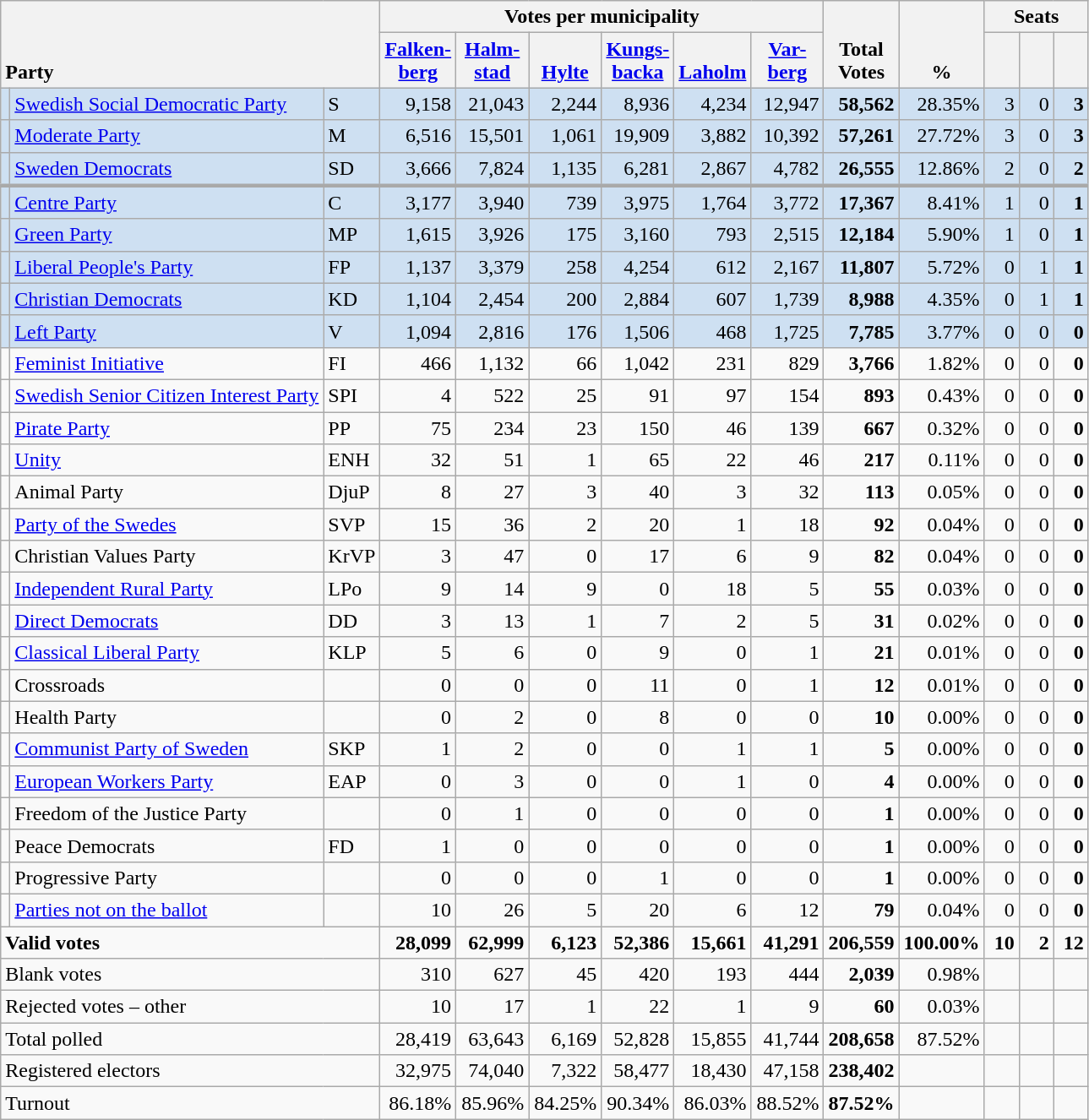<table class="wikitable" border="1" style="text-align:right;">
<tr>
<th style="text-align:left;" valign=bottom rowspan=2 colspan=3>Party</th>
<th colspan=6>Votes per municipality</th>
<th align=center valign=bottom rowspan=2 width="50">Total Votes</th>
<th align=center valign=bottom rowspan=2 width="50">%</th>
<th colspan=3>Seats</th>
</tr>
<tr>
<th align=center valign=bottom width="50"><a href='#'>Falken- berg</a></th>
<th align=center valign=bottom width="50"><a href='#'>Halm- stad</a></th>
<th align=center valign=bottom width="50"><a href='#'>Hylte</a></th>
<th align=center valign=bottom width="50"><a href='#'>Kungs- backa</a></th>
<th align=center valign=bottom width="50"><a href='#'>Laholm</a></th>
<th align=center valign=bottom width="50"><a href='#'>Var- berg</a></th>
<th align=center valign=bottom width="20"><small></small></th>
<th align=center valign=bottom width="20"><small><a href='#'></a></small></th>
<th align=center valign=bottom width="20"><small></small></th>
</tr>
<tr style="background:#CEE0F2;">
<td></td>
<td align=left style="white-space: nowrap;"><a href='#'>Swedish Social Democratic Party</a></td>
<td align=left>S</td>
<td>9,158</td>
<td>21,043</td>
<td>2,244</td>
<td>8,936</td>
<td>4,234</td>
<td>12,947</td>
<td><strong>58,562</strong></td>
<td>28.35%</td>
<td>3</td>
<td>0</td>
<td><strong>3</strong></td>
</tr>
<tr style="background:#CEE0F2;">
<td></td>
<td align=left><a href='#'>Moderate Party</a></td>
<td align=left>M</td>
<td>6,516</td>
<td>15,501</td>
<td>1,061</td>
<td>19,909</td>
<td>3,882</td>
<td>10,392</td>
<td><strong>57,261</strong></td>
<td>27.72%</td>
<td>3</td>
<td>0</td>
<td><strong>3</strong></td>
</tr>
<tr style="background:#CEE0F2;">
<td></td>
<td align=left><a href='#'>Sweden Democrats</a></td>
<td align=left>SD</td>
<td>3,666</td>
<td>7,824</td>
<td>1,135</td>
<td>6,281</td>
<td>2,867</td>
<td>4,782</td>
<td><strong>26,555</strong></td>
<td>12.86%</td>
<td>2</td>
<td>0</td>
<td><strong>2</strong></td>
</tr>
<tr style="background:#CEE0F2; border-top:3px solid darkgray;">
<td></td>
<td align=left><a href='#'>Centre Party</a></td>
<td align=left>C</td>
<td>3,177</td>
<td>3,940</td>
<td>739</td>
<td>3,975</td>
<td>1,764</td>
<td>3,772</td>
<td><strong>17,367</strong></td>
<td>8.41%</td>
<td>1</td>
<td>0</td>
<td><strong>1</strong></td>
</tr>
<tr style="background:#CEE0F2;">
<td></td>
<td align=left><a href='#'>Green Party</a></td>
<td align=left>MP</td>
<td>1,615</td>
<td>3,926</td>
<td>175</td>
<td>3,160</td>
<td>793</td>
<td>2,515</td>
<td><strong>12,184</strong></td>
<td>5.90%</td>
<td>1</td>
<td>0</td>
<td><strong>1</strong></td>
</tr>
<tr style="background:#CEE0F2;">
<td></td>
<td align=left><a href='#'>Liberal People's Party</a></td>
<td align=left>FP</td>
<td>1,137</td>
<td>3,379</td>
<td>258</td>
<td>4,254</td>
<td>612</td>
<td>2,167</td>
<td><strong>11,807</strong></td>
<td>5.72%</td>
<td>0</td>
<td>1</td>
<td><strong>1</strong></td>
</tr>
<tr style="background:#CEE0F2;">
<td></td>
<td align=left><a href='#'>Christian Democrats</a></td>
<td align=left>KD</td>
<td>1,104</td>
<td>2,454</td>
<td>200</td>
<td>2,884</td>
<td>607</td>
<td>1,739</td>
<td><strong>8,988</strong></td>
<td>4.35%</td>
<td>0</td>
<td>1</td>
<td><strong>1</strong></td>
</tr>
<tr style="background:#CEE0F2;">
<td></td>
<td align=left><a href='#'>Left Party</a></td>
<td align=left>V</td>
<td>1,094</td>
<td>2,816</td>
<td>176</td>
<td>1,506</td>
<td>468</td>
<td>1,725</td>
<td><strong>7,785</strong></td>
<td>3.77%</td>
<td>0</td>
<td>0</td>
<td><strong>0</strong></td>
</tr>
<tr>
<td></td>
<td align=left><a href='#'>Feminist Initiative</a></td>
<td align=left>FI</td>
<td>466</td>
<td>1,132</td>
<td>66</td>
<td>1,042</td>
<td>231</td>
<td>829</td>
<td><strong>3,766</strong></td>
<td>1.82%</td>
<td>0</td>
<td>0</td>
<td><strong>0</strong></td>
</tr>
<tr>
<td></td>
<td align=left><a href='#'>Swedish Senior Citizen Interest Party</a></td>
<td align=left>SPI</td>
<td>4</td>
<td>522</td>
<td>25</td>
<td>91</td>
<td>97</td>
<td>154</td>
<td><strong>893</strong></td>
<td>0.43%</td>
<td>0</td>
<td>0</td>
<td><strong>0</strong></td>
</tr>
<tr>
<td></td>
<td align=left><a href='#'>Pirate Party</a></td>
<td align=left>PP</td>
<td>75</td>
<td>234</td>
<td>23</td>
<td>150</td>
<td>46</td>
<td>139</td>
<td><strong>667</strong></td>
<td>0.32%</td>
<td>0</td>
<td>0</td>
<td><strong>0</strong></td>
</tr>
<tr>
<td></td>
<td align=left><a href='#'>Unity</a></td>
<td align=left>ENH</td>
<td>32</td>
<td>51</td>
<td>1</td>
<td>65</td>
<td>22</td>
<td>46</td>
<td><strong>217</strong></td>
<td>0.11%</td>
<td>0</td>
<td>0</td>
<td><strong>0</strong></td>
</tr>
<tr>
<td></td>
<td align=left>Animal Party</td>
<td align=left>DjuP</td>
<td>8</td>
<td>27</td>
<td>3</td>
<td>40</td>
<td>3</td>
<td>32</td>
<td><strong>113</strong></td>
<td>0.05%</td>
<td>0</td>
<td>0</td>
<td><strong>0</strong></td>
</tr>
<tr>
<td></td>
<td align=left><a href='#'>Party of the Swedes</a></td>
<td align=left>SVP</td>
<td>15</td>
<td>36</td>
<td>2</td>
<td>20</td>
<td>1</td>
<td>18</td>
<td><strong>92</strong></td>
<td>0.04%</td>
<td>0</td>
<td>0</td>
<td><strong>0</strong></td>
</tr>
<tr>
<td></td>
<td align=left>Christian Values Party</td>
<td align=left>KrVP</td>
<td>3</td>
<td>47</td>
<td>0</td>
<td>17</td>
<td>6</td>
<td>9</td>
<td><strong>82</strong></td>
<td>0.04%</td>
<td>0</td>
<td>0</td>
<td><strong>0</strong></td>
</tr>
<tr>
<td></td>
<td align=left><a href='#'>Independent Rural Party</a></td>
<td align=left>LPo</td>
<td>9</td>
<td>14</td>
<td>9</td>
<td>0</td>
<td>18</td>
<td>5</td>
<td><strong>55</strong></td>
<td>0.03%</td>
<td>0</td>
<td>0</td>
<td><strong>0</strong></td>
</tr>
<tr>
<td></td>
<td align=left><a href='#'>Direct Democrats</a></td>
<td align=left>DD</td>
<td>3</td>
<td>13</td>
<td>1</td>
<td>7</td>
<td>2</td>
<td>5</td>
<td><strong>31</strong></td>
<td>0.02%</td>
<td>0</td>
<td>0</td>
<td><strong>0</strong></td>
</tr>
<tr>
<td></td>
<td align=left><a href='#'>Classical Liberal Party</a></td>
<td align=left>KLP</td>
<td>5</td>
<td>6</td>
<td>0</td>
<td>9</td>
<td>0</td>
<td>1</td>
<td><strong>21</strong></td>
<td>0.01%</td>
<td>0</td>
<td>0</td>
<td><strong>0</strong></td>
</tr>
<tr>
<td></td>
<td align=left>Crossroads</td>
<td></td>
<td>0</td>
<td>0</td>
<td>0</td>
<td>11</td>
<td>0</td>
<td>1</td>
<td><strong>12</strong></td>
<td>0.01%</td>
<td>0</td>
<td>0</td>
<td><strong>0</strong></td>
</tr>
<tr>
<td></td>
<td align=left>Health Party</td>
<td></td>
<td>0</td>
<td>2</td>
<td>0</td>
<td>8</td>
<td>0</td>
<td>0</td>
<td><strong>10</strong></td>
<td>0.00%</td>
<td>0</td>
<td>0</td>
<td><strong>0</strong></td>
</tr>
<tr>
<td></td>
<td align=left><a href='#'>Communist Party of Sweden</a></td>
<td align=left>SKP</td>
<td>1</td>
<td>2</td>
<td>0</td>
<td>0</td>
<td>1</td>
<td>1</td>
<td><strong>5</strong></td>
<td>0.00%</td>
<td>0</td>
<td>0</td>
<td><strong>0</strong></td>
</tr>
<tr>
<td></td>
<td align=left><a href='#'>European Workers Party</a></td>
<td align=left>EAP</td>
<td>0</td>
<td>3</td>
<td>0</td>
<td>0</td>
<td>1</td>
<td>0</td>
<td><strong>4</strong></td>
<td>0.00%</td>
<td>0</td>
<td>0</td>
<td><strong>0</strong></td>
</tr>
<tr>
<td></td>
<td align=left>Freedom of the Justice Party</td>
<td></td>
<td>0</td>
<td>1</td>
<td>0</td>
<td>0</td>
<td>0</td>
<td>0</td>
<td><strong>1</strong></td>
<td>0.00%</td>
<td>0</td>
<td>0</td>
<td><strong>0</strong></td>
</tr>
<tr>
<td></td>
<td align=left>Peace Democrats</td>
<td align=left>FD</td>
<td>1</td>
<td>0</td>
<td>0</td>
<td>0</td>
<td>0</td>
<td>0</td>
<td><strong>1</strong></td>
<td>0.00%</td>
<td>0</td>
<td>0</td>
<td><strong>0</strong></td>
</tr>
<tr>
<td></td>
<td align=left>Progressive Party</td>
<td></td>
<td>0</td>
<td>0</td>
<td>0</td>
<td>1</td>
<td>0</td>
<td>0</td>
<td><strong>1</strong></td>
<td>0.00%</td>
<td>0</td>
<td>0</td>
<td><strong>0</strong></td>
</tr>
<tr>
<td></td>
<td align=left><a href='#'>Parties not on the ballot</a></td>
<td></td>
<td>10</td>
<td>26</td>
<td>5</td>
<td>20</td>
<td>6</td>
<td>12</td>
<td><strong>79</strong></td>
<td>0.04%</td>
<td>0</td>
<td>0</td>
<td><strong>0</strong></td>
</tr>
<tr style="font-weight:bold">
<td align=left colspan=3>Valid votes</td>
<td>28,099</td>
<td>62,999</td>
<td>6,123</td>
<td>52,386</td>
<td>15,661</td>
<td>41,291</td>
<td>206,559</td>
<td>100.00%</td>
<td>10</td>
<td>2</td>
<td>12</td>
</tr>
<tr>
<td align=left colspan=3>Blank votes</td>
<td>310</td>
<td>627</td>
<td>45</td>
<td>420</td>
<td>193</td>
<td>444</td>
<td><strong>2,039</strong></td>
<td>0.98%</td>
<td></td>
<td></td>
<td></td>
</tr>
<tr>
<td align=left colspan=3>Rejected votes – other</td>
<td>10</td>
<td>17</td>
<td>1</td>
<td>22</td>
<td>1</td>
<td>9</td>
<td><strong>60</strong></td>
<td>0.03%</td>
<td></td>
<td></td>
<td></td>
</tr>
<tr>
<td align=left colspan=3>Total polled</td>
<td>28,419</td>
<td>63,643</td>
<td>6,169</td>
<td>52,828</td>
<td>15,855</td>
<td>41,744</td>
<td><strong>208,658</strong></td>
<td>87.52%</td>
<td></td>
<td></td>
<td></td>
</tr>
<tr>
<td align=left colspan=3>Registered electors</td>
<td>32,975</td>
<td>74,040</td>
<td>7,322</td>
<td>58,477</td>
<td>18,430</td>
<td>47,158</td>
<td><strong>238,402</strong></td>
<td></td>
<td></td>
<td></td>
<td></td>
</tr>
<tr>
<td align=left colspan=3>Turnout</td>
<td>86.18%</td>
<td>85.96%</td>
<td>84.25%</td>
<td>90.34%</td>
<td>86.03%</td>
<td>88.52%</td>
<td><strong>87.52%</strong></td>
<td></td>
<td></td>
<td></td>
<td></td>
</tr>
</table>
